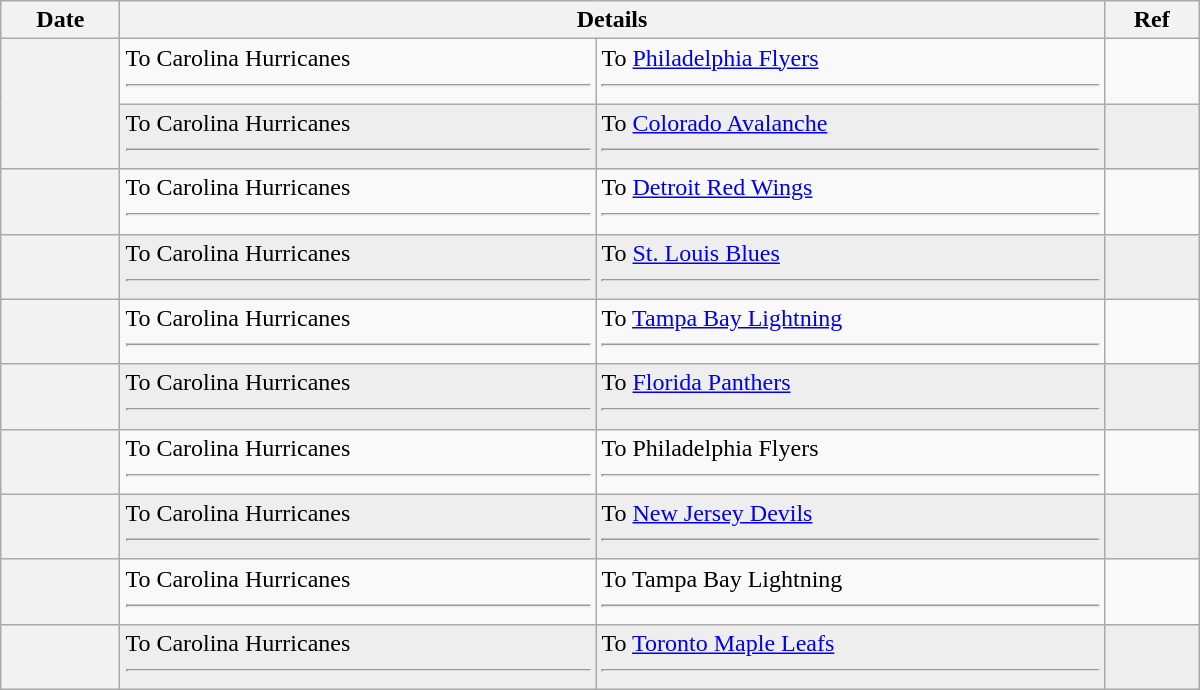<table class="wikitable plainrowheaders" style="width: 50em;">
<tr>
<th scope="col">Date</th>
<th scope="col" colspan="2">Details</th>
<th scope="col">Ref</th>
</tr>
<tr>
<th scope="row" rowspan=2></th>
<td valign="top">To Carolina Hurricanes <hr></td>
<td valign="top">To <a href='#'>Philadelphia Flyers</a> <hr></td>
<td></td>
</tr>
<tr bgcolor="#eeeeee">
<td valign="top">To Carolina Hurricanes <hr></td>
<td valign="top">To <a href='#'>Colorado Avalanche</a> <hr></td>
<td></td>
</tr>
<tr>
<th scope="row"></th>
<td valign="top">To Carolina Hurricanes <hr></td>
<td valign="top">To <a href='#'>Detroit Red Wings</a> <hr></td>
<td></td>
</tr>
<tr bgcolor="#eeeeee">
<th scope="row"></th>
<td valign="top">To Carolina Hurricanes <hr></td>
<td valign="top">To <a href='#'>St. Louis Blues</a> <hr></td>
<td></td>
</tr>
<tr>
<th scope="row"></th>
<td valign="top">To Carolina Hurricanes <hr></td>
<td valign="top">To <a href='#'>Tampa Bay Lightning</a> <hr></td>
<td></td>
</tr>
<tr bgcolor="#eeeeee">
<th scope="row"></th>
<td valign="top">To Carolina Hurricanes <hr></td>
<td valign="top">To <a href='#'>Florida Panthers</a> <hr></td>
<td></td>
</tr>
<tr>
<th scope="row"></th>
<td valign="top">To Carolina Hurricanes <hr></td>
<td valign="top">To Philadelphia Flyers <hr></td>
<td></td>
</tr>
<tr bgcolor="#eeeeee">
<th scope="row"></th>
<td valign="top">To Carolina Hurricanes <hr></td>
<td valign="top">To <a href='#'>New Jersey Devils</a> <hr></td>
<td></td>
</tr>
<tr>
<th scope="row"></th>
<td valign="top">To Carolina Hurricanes <hr></td>
<td valign="top">To Tampa Bay Lightning <hr></td>
<td></td>
</tr>
<tr bgcolor="#eeeeee">
<th scope="row"></th>
<td valign="top">To Carolina Hurricanes <hr></td>
<td valign="top">To <a href='#'>Toronto Maple Leafs</a> <hr></td>
<td></td>
</tr>
</table>
